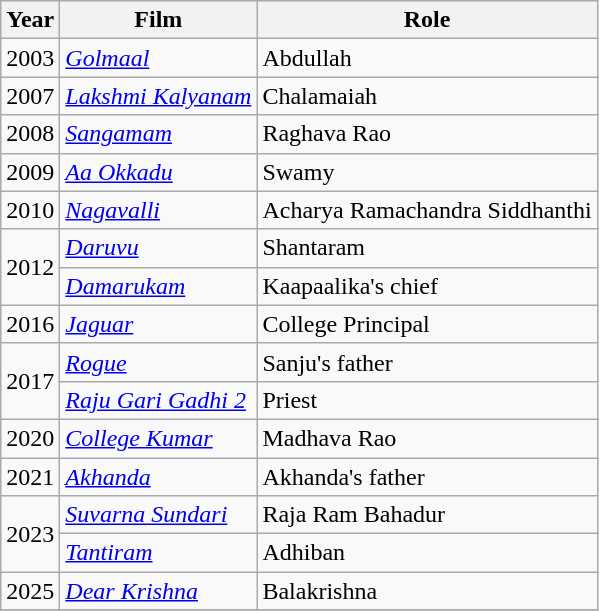<table class="wikitable sortable">
<tr>
<th>Year</th>
<th>Film</th>
<th>Role</th>
</tr>
<tr>
<td>2003</td>
<td><em><a href='#'>Golmaal</a></em></td>
<td>Abdullah</td>
</tr>
<tr>
<td>2007</td>
<td><em><a href='#'>Lakshmi Kalyanam</a></em></td>
<td>Chalamaiah</td>
</tr>
<tr>
<td>2008</td>
<td><em><a href='#'>Sangamam</a></em></td>
<td>Raghava Rao</td>
</tr>
<tr>
<td>2009</td>
<td><em><a href='#'>Aa Okkadu</a></em></td>
<td>Swamy</td>
</tr>
<tr>
<td>2010</td>
<td><em><a href='#'>Nagavalli</a></em></td>
<td>Acharya Ramachandra Siddhanthi</td>
</tr>
<tr>
<td rowspan="2">2012</td>
<td><em><a href='#'>Daruvu</a></em></td>
<td>Shantaram</td>
</tr>
<tr>
<td><em><a href='#'>Damarukam</a></em></td>
<td>Kaapaalika's chief</td>
</tr>
<tr>
<td>2016</td>
<td><em><a href='#'>Jaguar</a></em></td>
<td>College Principal</td>
</tr>
<tr>
<td rowspan="2">2017</td>
<td><em><a href='#'>Rogue</a></em></td>
<td>Sanju's father</td>
</tr>
<tr>
<td><em><a href='#'>Raju Gari Gadhi 2</a></em></td>
<td>Priest</td>
</tr>
<tr>
<td>2020</td>
<td><em><a href='#'>College Kumar</a></em></td>
<td>Madhava Rao</td>
</tr>
<tr>
<td>2021</td>
<td><em><a href='#'>Akhanda</a></em></td>
<td>Akhanda's father</td>
</tr>
<tr>
<td rowspan="2">2023</td>
<td><em><a href='#'>Suvarna Sundari</a></em></td>
<td>Raja Ram Bahadur</td>
</tr>
<tr>
<td><em><a href='#'>Tantiram</a></em></td>
<td>Adhiban</td>
</tr>
<tr>
<td>2025</td>
<td><a href='#'><em>Dear Krishna</em></a></td>
<td>Balakrishna</td>
</tr>
<tr>
</tr>
</table>
